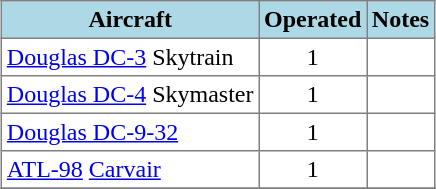<table class="toccolours" border="1" cellpadding="3" style="margin:1em auto; white-space:nowrap; border-collapse:collapse">
<tr bgcolor=lightblue>
<th>Aircraft</th>
<th>Operated</th>
<th>Notes</th>
</tr>
<tr>
<td><a href='#'>Douglas DC-3</a> Skytrain</td>
<td align="center">1</td>
<td></td>
</tr>
<tr>
<td><a href='#'>Douglas DC-4</a> Skymaster</td>
<td align="center">1</td>
<td></td>
</tr>
<tr>
<td><a href='#'>Douglas DC-9-32</a></td>
<td align="center">1</td>
<td></td>
</tr>
<tr>
<td><a href='#'>ATL-98</a> <a href='#'>Carvair</a></td>
<td align="center">1</td>
<td></td>
</tr>
<tr>
</tr>
</table>
